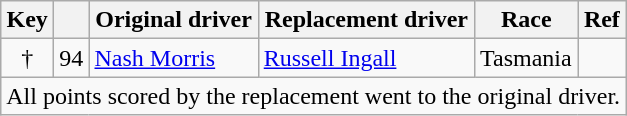<table class="wikitable">
<tr>
<th>Key</th>
<th></th>
<th>Original driver</th>
<th>Replacement driver</th>
<th>Race</th>
<th>Ref</th>
</tr>
<tr>
<td align=center>†</td>
<td>94</td>
<td><a href='#'>Nash Morris</a></td>
<td><a href='#'>Russell Ingall</a></td>
<td>Tasmania</td>
<td></td>
</tr>
<tr>
<td colspan=6 align=center>All points scored by the replacement went to the original driver.</td>
</tr>
</table>
